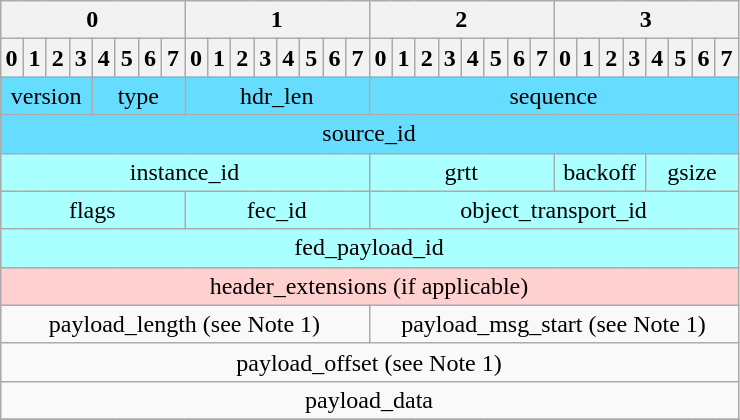<table class="wikitable" style="margin: 0 auto; text-align:center">
<tr>
<th colspan="8">0</th>
<th colspan="8">1</th>
<th colspan="8">2</th>
<th colspan="8">3</th>
</tr>
<tr>
<th>0</th>
<th>1</th>
<th>2</th>
<th>3</th>
<th>4</th>
<th>5</th>
<th>6</th>
<th>7</th>
<th>0</th>
<th>1</th>
<th>2</th>
<th>3</th>
<th>4</th>
<th>5</th>
<th>6</th>
<th>7</th>
<th>0</th>
<th>1</th>
<th>2</th>
<th>3</th>
<th>4</th>
<th>5</th>
<th>6</th>
<th>7</th>
<th>0</th>
<th>1</th>
<th>2</th>
<th>3</th>
<th>4</th>
<th>5</th>
<th>6</th>
<th>7</th>
</tr>
<tr>
<td colspan="4" style="background:#66ddff;">version</td>
<td colspan="4" style="background:#66ddff;">type</td>
<td colspan="8" style="background:#66ddff;">hdr_len</td>
<td colspan="16" style="background:#66ddff;">sequence</td>
</tr>
<tr>
<td colspan="32" style="background:#66ddff;">source_id</td>
</tr>
<tr>
<td colspan="16" style="background:#aaffff;">instance_id</td>
<td colspan="8" style="background:#aaffff;">grtt</td>
<td colspan="4" style="background:#aaffff;">backoff</td>
<td colspan="4" style="background:#aaffff;">gsize</td>
</tr>
<tr>
<td colspan="8" style="background:#aaffff;">flags</td>
<td colspan="8" style="background:#aaffff;">fec_id</td>
<td colspan="16" style="background:#aaffff;">object_transport_id</td>
</tr>
<tr>
<td colspan="32" style="background:#aaffff;">fed_payload_id</td>
</tr>
<tr>
<td colspan="32" style="background:#ffd0d0;">header_extensions (if applicable)</td>
</tr>
<tr>
<td colspan="16">payload_length (see Note 1)</td>
<td colspan="16">payload_msg_start (see Note 1)</td>
</tr>
<tr>
<td colspan="32">payload_offset (see Note 1)</td>
</tr>
<tr>
<td colspan="32">payload_data</td>
</tr>
<tr>
</tr>
</table>
